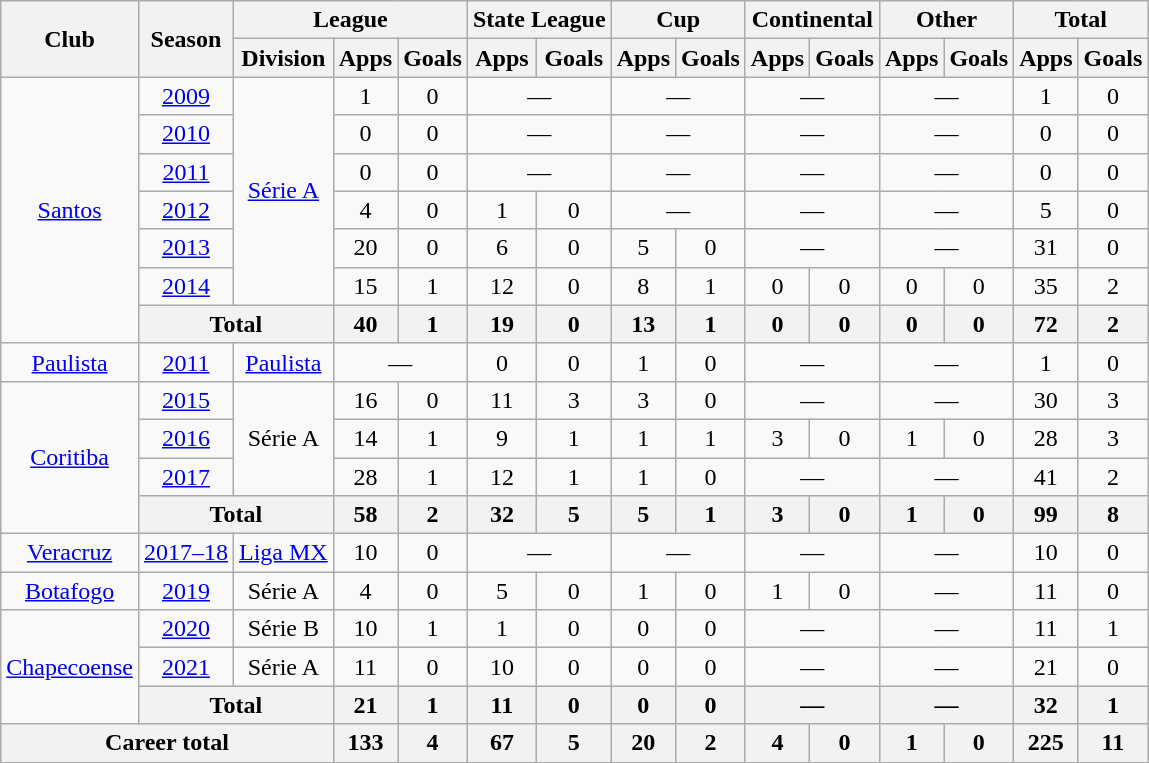<table class="wikitable" style="text-align:center">
<tr>
<th rowspan="2">Club</th>
<th rowspan="2">Season</th>
<th colspan="3">League</th>
<th colspan="2">State League</th>
<th colspan="2">Cup</th>
<th colspan="2">Continental</th>
<th colspan="2">Other</th>
<th colspan="2">Total</th>
</tr>
<tr>
<th>Division</th>
<th>Apps</th>
<th>Goals</th>
<th>Apps</th>
<th>Goals</th>
<th>Apps</th>
<th>Goals</th>
<th>Apps</th>
<th>Goals</th>
<th>Apps</th>
<th>Goals</th>
<th>Apps</th>
<th>Goals</th>
</tr>
<tr>
<td rowspan="7"><a href='#'>Santos</a></td>
<td><a href='#'>2009</a></td>
<td rowspan="6"><a href='#'>Série A</a></td>
<td>1</td>
<td>0</td>
<td colspan="2">—</td>
<td colspan="2">—</td>
<td colspan="2">—</td>
<td colspan="2">—</td>
<td>1</td>
<td>0</td>
</tr>
<tr>
<td><a href='#'>2010</a></td>
<td>0</td>
<td>0</td>
<td colspan="2">—</td>
<td colspan="2">—</td>
<td colspan="2">—</td>
<td colspan="2">—</td>
<td>0</td>
<td>0</td>
</tr>
<tr>
<td><a href='#'>2011</a></td>
<td>0</td>
<td>0</td>
<td colspan="2">—</td>
<td colspan="2">—</td>
<td colspan="2">—</td>
<td colspan="2">—</td>
<td>0</td>
<td>0</td>
</tr>
<tr>
<td><a href='#'>2012</a></td>
<td>4</td>
<td>0</td>
<td>1</td>
<td>0</td>
<td colspan="2">—</td>
<td colspan="2">—</td>
<td colspan="2">—</td>
<td>5</td>
<td>0</td>
</tr>
<tr>
<td><a href='#'>2013</a></td>
<td>20</td>
<td>0</td>
<td>6</td>
<td>0</td>
<td>5</td>
<td>0</td>
<td colspan="2">—</td>
<td colspan="2">—</td>
<td>31</td>
<td>0</td>
</tr>
<tr>
<td><a href='#'>2014</a></td>
<td>15</td>
<td>1</td>
<td>12</td>
<td>0</td>
<td>8</td>
<td>1</td>
<td>0</td>
<td>0</td>
<td>0</td>
<td>0</td>
<td>35</td>
<td>2</td>
</tr>
<tr>
<th colspan="2">Total</th>
<th>40</th>
<th>1</th>
<th>19</th>
<th>0</th>
<th>13</th>
<th>1</th>
<th>0</th>
<th>0</th>
<th>0</th>
<th>0</th>
<th>72</th>
<th>2</th>
</tr>
<tr>
<td><a href='#'>Paulista</a></td>
<td><a href='#'>2011</a></td>
<td><a href='#'>Paulista</a></td>
<td colspan="2">—</td>
<td>0</td>
<td>0</td>
<td>1</td>
<td>0</td>
<td colspan="2">—</td>
<td colspan="2">—</td>
<td>1</td>
<td>0</td>
</tr>
<tr>
<td rowspan="4"><a href='#'>Coritiba</a></td>
<td><a href='#'>2015</a></td>
<td rowspan="3">Série A</td>
<td>16</td>
<td>0</td>
<td>11</td>
<td>3</td>
<td>3</td>
<td>0</td>
<td colspan="2">—</td>
<td colspan="2">—</td>
<td>30</td>
<td>3</td>
</tr>
<tr>
<td><a href='#'>2016</a></td>
<td>14</td>
<td>1</td>
<td>9</td>
<td>1</td>
<td>1</td>
<td>1</td>
<td>3</td>
<td>0</td>
<td>1</td>
<td>0</td>
<td>28</td>
<td>3</td>
</tr>
<tr>
<td><a href='#'>2017</a></td>
<td>28</td>
<td>1</td>
<td>12</td>
<td>1</td>
<td>1</td>
<td>0</td>
<td colspan="2">—</td>
<td colspan="2">—</td>
<td>41</td>
<td>2</td>
</tr>
<tr>
<th colspan="2">Total</th>
<th>58</th>
<th>2</th>
<th>32</th>
<th>5</th>
<th>5</th>
<th>1</th>
<th>3</th>
<th>0</th>
<th>1</th>
<th>0</th>
<th>99</th>
<th>8</th>
</tr>
<tr>
<td><a href='#'>Veracruz</a></td>
<td><a href='#'>2017–18</a></td>
<td><a href='#'>Liga MX</a></td>
<td>10</td>
<td>0</td>
<td colspan="2">—</td>
<td colspan="2">—</td>
<td colspan="2">—</td>
<td colspan="2">—</td>
<td>10</td>
<td>0</td>
</tr>
<tr>
<td><a href='#'>Botafogo</a></td>
<td><a href='#'>2019</a></td>
<td>Série A</td>
<td>4</td>
<td>0</td>
<td>5</td>
<td>0</td>
<td>1</td>
<td>0</td>
<td>1</td>
<td>0</td>
<td colspan="2">—</td>
<td>11</td>
<td>0</td>
</tr>
<tr>
<td rowspan="3"><a href='#'>Chapecoense</a></td>
<td><a href='#'>2020</a></td>
<td>Série B</td>
<td>10</td>
<td>1</td>
<td>1</td>
<td>0</td>
<td>0</td>
<td>0</td>
<td colspan="2">—</td>
<td colspan="2">—</td>
<td>11</td>
<td>1</td>
</tr>
<tr>
<td><a href='#'>2021</a></td>
<td>Série A</td>
<td>11</td>
<td>0</td>
<td>10</td>
<td>0</td>
<td>0</td>
<td>0</td>
<td colspan="2">—</td>
<td colspan="2">—</td>
<td>21</td>
<td>0</td>
</tr>
<tr>
<th colspan="2">Total</th>
<th>21</th>
<th>1</th>
<th>11</th>
<th>0</th>
<th>0</th>
<th>0</th>
<th colspan="2">—</th>
<th colspan="2">—</th>
<th>32</th>
<th>1</th>
</tr>
<tr>
<th colspan="3">Career total</th>
<th>133</th>
<th>4</th>
<th>67</th>
<th>5</th>
<th>20</th>
<th>2</th>
<th>4</th>
<th>0</th>
<th>1</th>
<th>0</th>
<th>225</th>
<th>11</th>
</tr>
</table>
